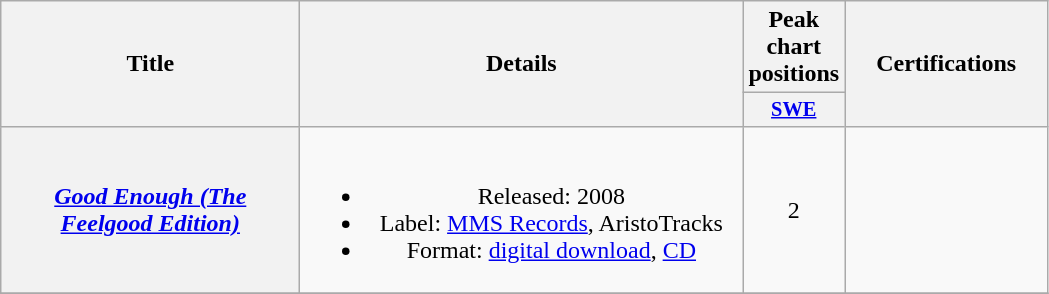<table class="wikitable plainrowheaders" style="text-align:center;">
<tr>
<th scope="col" rowspan="2" style="width:12em;">Title</th>
<th scope="col" rowspan="2" style="width:18em;">Details</th>
<th scope="col" colspan="1">Peak chart positions</th>
<th scope="col" rowspan="2" style="width:8em;">Certifications</th>
</tr>
<tr>
<th scope="col" style="width:3em;font-size:85%;"><a href='#'>SWE</a><br></th>
</tr>
<tr>
<th scope="row"><em><a href='#'>Good Enough (The Feelgood Edition)</a></em></th>
<td><br><ul><li>Released: 2008</li><li>Label: <a href='#'>MMS Records</a>, AristoTracks</li><li>Format: <a href='#'>digital download</a>, <a href='#'>CD</a></li></ul></td>
<td>2</td>
<td></td>
</tr>
<tr>
</tr>
</table>
